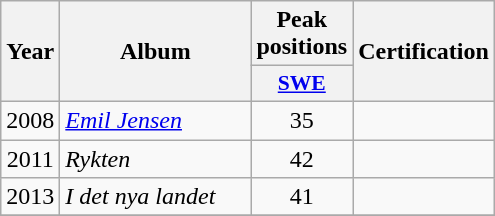<table class="wikitable">
<tr>
<th align="center" rowspan="2" width="10">Year</th>
<th align="center" rowspan="2" width="120">Album</th>
<th align="center" colspan="1" width="20">Peak positions</th>
<th align="center" rowspan="2" width="70">Certification</th>
</tr>
<tr>
<th scope="col" style="width:3em;font-size:90%;"><a href='#'>SWE</a><br></th>
</tr>
<tr>
<td style="text-align:center;">2008</td>
<td><em><a href='#'>Emil Jensen</a></em></td>
<td style="text-align:center;">35</td>
<td style="text-align:center;"></td>
</tr>
<tr>
<td style="text-align:center;">2011</td>
<td><em>Rykten</em></td>
<td style="text-align:center;">42</td>
<td style="text-align:center;"></td>
</tr>
<tr>
<td style="text-align:center;">2013</td>
<td><em>I det nya landet</em></td>
<td style="text-align:center;">41</td>
<td style="text-align:center;"></td>
</tr>
<tr>
</tr>
</table>
